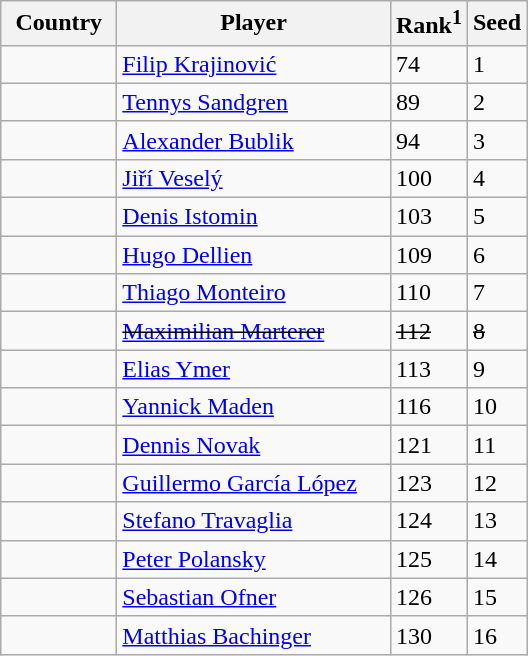<table class="sortable wikitable">
<tr>
<th width="70">Country</th>
<th width="175">Player</th>
<th>Rank<sup>1</sup></th>
<th>Seed</th>
</tr>
<tr>
<td></td>
<td><a href='#'>Filip Krajinović</a></td>
<td>74</td>
<td>1</td>
</tr>
<tr>
<td></td>
<td><a href='#'>Tennys Sandgren</a></td>
<td>89</td>
<td>2</td>
</tr>
<tr>
<td></td>
<td><a href='#'>Alexander Bublik</a></td>
<td>94</td>
<td>3</td>
</tr>
<tr>
<td></td>
<td><a href='#'>Jiří Veselý</a></td>
<td>100</td>
<td>4</td>
</tr>
<tr>
<td></td>
<td><a href='#'>Denis Istomin</a></td>
<td>103</td>
<td>5</td>
</tr>
<tr>
<td></td>
<td><a href='#'>Hugo Dellien</a></td>
<td>109</td>
<td>6</td>
</tr>
<tr>
<td></td>
<td><a href='#'>Thiago Monteiro</a></td>
<td>110</td>
<td>7</td>
</tr>
<tr>
<td><s></s></td>
<td><s><a href='#'>Maximilian Marterer</a></s></td>
<td><s>112</s></td>
<td><s>8</s></td>
</tr>
<tr>
<td></td>
<td><a href='#'>Elias Ymer</a></td>
<td>113</td>
<td>9</td>
</tr>
<tr>
<td></td>
<td><a href='#'>Yannick Maden</a></td>
<td>116</td>
<td>10</td>
</tr>
<tr>
<td></td>
<td><a href='#'>Dennis Novak</a></td>
<td>121</td>
<td>11</td>
</tr>
<tr>
<td></td>
<td><a href='#'>Guillermo García López</a></td>
<td>123</td>
<td>12</td>
</tr>
<tr>
<td></td>
<td><a href='#'>Stefano Travaglia</a></td>
<td>124</td>
<td>13</td>
</tr>
<tr>
<td></td>
<td><a href='#'>Peter Polansky</a></td>
<td>125</td>
<td>14</td>
</tr>
<tr>
<td></td>
<td><a href='#'>Sebastian Ofner</a></td>
<td>126</td>
<td>15</td>
</tr>
<tr>
<td></td>
<td><a href='#'>Matthias Bachinger</a></td>
<td>130</td>
<td>16</td>
</tr>
</table>
